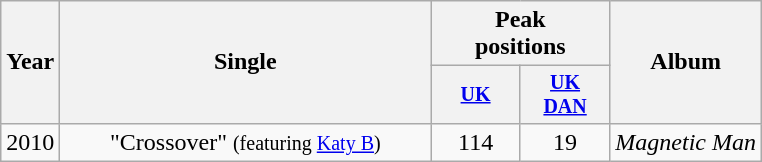<table class="wikitable" style="text-align:center;">
<tr>
<th scope="col" rowspan="2">Year</th>
<th scope="col" rowspan="2" style="width:15em;">Single</th>
<th scope="col" colspan="2">Peak<br>positions</th>
<th scope="col" rowspan="2">Album</th>
</tr>
<tr style=font-size:smaller>
<th scope="col" style="width:4em;font-size:100%"><a href='#'>UK</a><br></th>
<th scope="col" style="width:4em;font-size:100%"><a href='#'>UK<br>DAN</a><br></th>
</tr>
<tr>
<td>2010</td>
<td>"Crossover" <small>(featuring <a href='#'>Katy B</a>)</small></td>
<td>114</td>
<td>19</td>
<td><em>Magnetic Man</em></td>
</tr>
</table>
